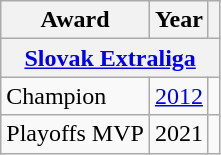<table class="wikitable">
<tr>
<th>Award</th>
<th>Year</th>
<th></th>
</tr>
<tr>
<th colspan="3"><a href='#'>Slovak Extraliga</a></th>
</tr>
<tr>
<td>Champion</td>
<td><a href='#'>2012</a></td>
<td></td>
</tr>
<tr>
<td>Playoffs MVP</td>
<td>2021</td>
<td></td>
</tr>
</table>
